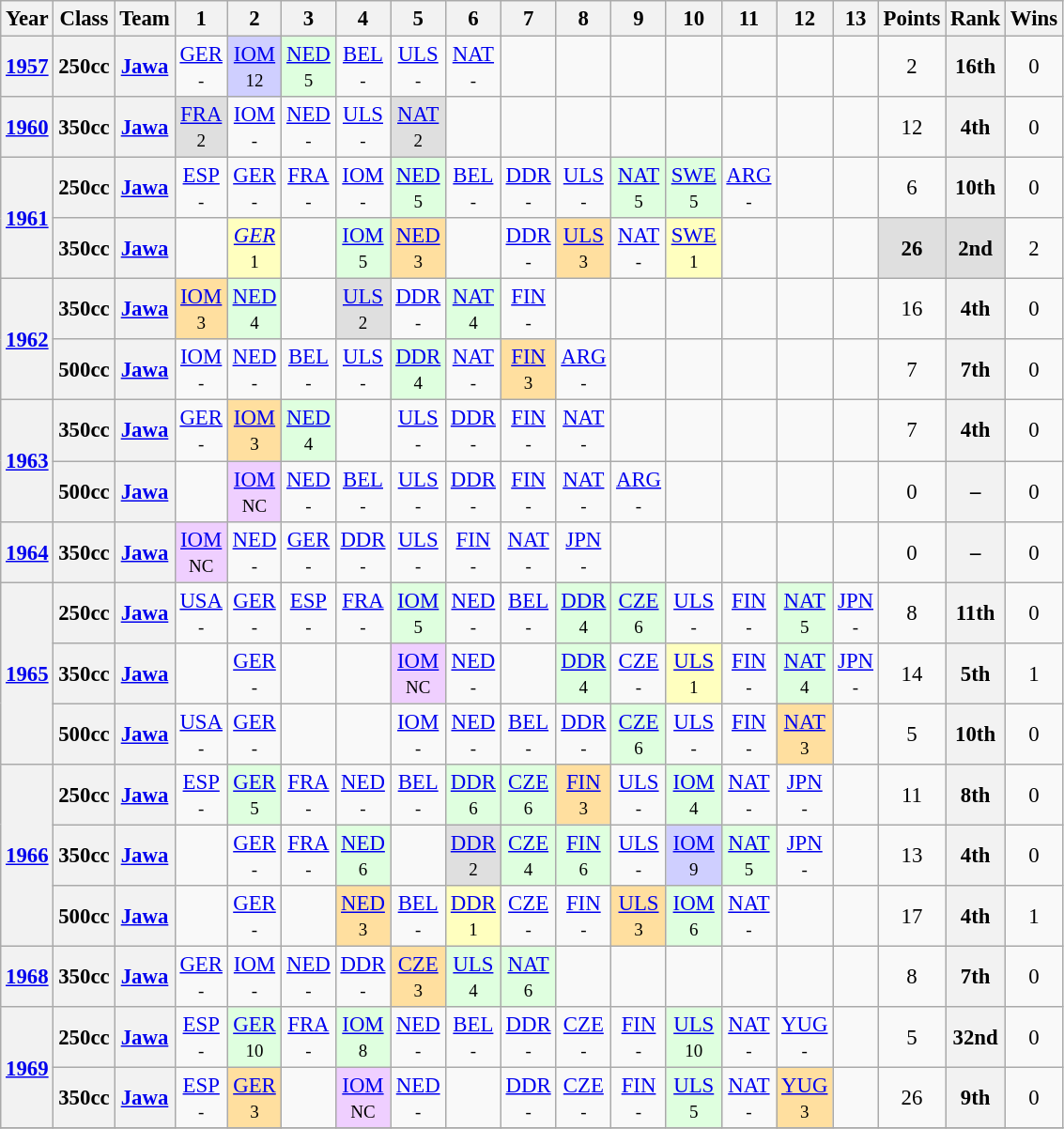<table class="wikitable" style="text-align:center; font-size:95%">
<tr>
<th>Year</th>
<th>Class</th>
<th>Team</th>
<th>1</th>
<th>2</th>
<th>3</th>
<th>4</th>
<th>5</th>
<th>6</th>
<th>7</th>
<th>8</th>
<th>9</th>
<th>10</th>
<th>11</th>
<th>12</th>
<th>13</th>
<th>Points</th>
<th>Rank</th>
<th>Wins</th>
</tr>
<tr>
<th><a href='#'>1957</a></th>
<th>250cc</th>
<th><a href='#'>Jawa</a></th>
<td><a href='#'>GER</a><br><small>-</small></td>
<td style="background:#CFCFFF;"><a href='#'>IOM</a><br><small>12</small></td>
<td style="background:#DFFFDF;"><a href='#'>NED</a><br><small>5</small></td>
<td><a href='#'>BEL</a><br><small>-</small></td>
<td><a href='#'>ULS</a><br><small>-</small></td>
<td><a href='#'>NAT</a><br><small>-</small></td>
<td></td>
<td></td>
<td></td>
<td></td>
<td></td>
<td></td>
<td></td>
<td>2</td>
<th>16th</th>
<td>0</td>
</tr>
<tr>
<th><a href='#'>1960</a></th>
<th>350cc</th>
<th><a href='#'>Jawa</a></th>
<td style="background:#DFDFDF;"><a href='#'>FRA</a><br><small>2</small></td>
<td><a href='#'>IOM</a><br><small>-</small></td>
<td><a href='#'>NED</a><br><small>-</small></td>
<td><a href='#'>ULS</a><br><small>-</small></td>
<td style="background:#DFDFDF;"><a href='#'>NAT</a><br><small>2</small></td>
<td></td>
<td></td>
<td></td>
<td></td>
<td></td>
<td></td>
<td></td>
<td></td>
<td>12</td>
<th>4th</th>
<td>0</td>
</tr>
<tr>
<th rowspan=2><a href='#'>1961</a></th>
<th>250cc</th>
<th><a href='#'>Jawa</a></th>
<td><a href='#'>ESP</a><br><small>-</small></td>
<td><a href='#'>GER</a><br><small>-</small></td>
<td><a href='#'>FRA</a><br><small>-</small></td>
<td><a href='#'>IOM</a><br><small>-</small></td>
<td style="background:#DFFFDF;"><a href='#'>NED</a><br><small>5</small></td>
<td><a href='#'>BEL</a><br><small>-</small></td>
<td><a href='#'>DDR</a><br><small>-</small></td>
<td><a href='#'>ULS</a><br><small>-</small></td>
<td style="background:#DFFFDF;"><a href='#'>NAT</a><br><small>5</small></td>
<td style="background:#DFFFDF;"><a href='#'>SWE</a><br><small>5</small></td>
<td><a href='#'>ARG</a><br><small>-</small></td>
<td></td>
<td></td>
<td>6</td>
<th>10th</th>
<td>0</td>
</tr>
<tr>
<th>350cc</th>
<th><a href='#'>Jawa</a></th>
<td></td>
<td style="background:#FFFFBF;"><em><a href='#'>GER</a></em><br><small>1</small></td>
<td></td>
<td style="background:#DFFFDF;"><a href='#'>IOM</a><br><small>5</small></td>
<td style="background:#FFDF9F;"><a href='#'>NED</a><br><small>3</small></td>
<td></td>
<td><a href='#'>DDR</a><br><small>-</small></td>
<td style="background:#FFDF9F;"><a href='#'>ULS</a><br><small>3</small></td>
<td><a href='#'>NAT</a><br><small>-</small></td>
<td style="background:#FFFFBF;"><a href='#'>SWE</a><br><small>1</small></td>
<td></td>
<td></td>
<td></td>
<td style="background:#DFDFDF;"><strong>26</strong></td>
<td style="background:#DFDFDF;"><strong>2nd</strong></td>
<td>2</td>
</tr>
<tr>
<th rowspan=2><a href='#'>1962</a></th>
<th>350cc</th>
<th><a href='#'>Jawa</a></th>
<td style="background:#FFDF9F;"><a href='#'>IOM</a><br><small>3</small></td>
<td style="background:#DFFFDF;"><a href='#'>NED</a><br><small>4</small></td>
<td></td>
<td style="background:#DFDFDF;"><a href='#'>ULS</a><br><small>2</small></td>
<td><a href='#'>DDR</a><br><small>-</small></td>
<td style="background:#DFFFDF;"><a href='#'>NAT</a><br><small>4</small></td>
<td><a href='#'>FIN</a><br><small>-</small></td>
<td></td>
<td></td>
<td></td>
<td></td>
<td></td>
<td></td>
<td>16</td>
<th>4th</th>
<td>0</td>
</tr>
<tr>
<th>500cc</th>
<th><a href='#'>Jawa</a></th>
<td><a href='#'>IOM</a><br><small>-</small></td>
<td><a href='#'>NED</a><br><small>-</small></td>
<td><a href='#'>BEL</a><br><small>-</small></td>
<td><a href='#'>ULS</a><br><small>-</small></td>
<td style="background:#DFFFDF;"><a href='#'>DDR</a><br><small>4</small></td>
<td><a href='#'>NAT</a><br><small>-</small></td>
<td style="background:#FFDF9F;"><a href='#'>FIN</a><br><small>3</small></td>
<td><a href='#'>ARG</a><br><small>-</small></td>
<td></td>
<td></td>
<td></td>
<td></td>
<td></td>
<td>7</td>
<th>7th</th>
<td>0</td>
</tr>
<tr>
<th rowspan=2><a href='#'>1963</a></th>
<th>350cc</th>
<th><a href='#'>Jawa</a></th>
<td><a href='#'>GER</a><br><small>-</small></td>
<td style="background:#FFDF9F;"><a href='#'>IOM</a><br><small>3</small></td>
<td style="background:#DFFFDF;"><a href='#'>NED</a><br><small>4</small></td>
<td></td>
<td><a href='#'>ULS</a><br><small>-</small></td>
<td><a href='#'>DDR</a><br><small>-</small></td>
<td><a href='#'>FIN</a><br><small>-</small></td>
<td><a href='#'>NAT</a><br><small>-</small></td>
<td></td>
<td></td>
<td></td>
<td></td>
<td></td>
<td>7</td>
<th>4th</th>
<td>0</td>
</tr>
<tr>
<th>500cc</th>
<th><a href='#'>Jawa</a></th>
<td></td>
<td style="background:#EFCFFF;"><a href='#'>IOM</a><br><small>NC</small></td>
<td><a href='#'>NED</a><br><small>-</small></td>
<td><a href='#'>BEL</a><br><small>-</small></td>
<td><a href='#'>ULS</a><br><small>-</small></td>
<td><a href='#'>DDR</a><br><small>-</small></td>
<td><a href='#'>FIN</a><br><small>-</small></td>
<td><a href='#'>NAT</a><br><small>-</small></td>
<td><a href='#'>ARG</a><br><small>-</small></td>
<td></td>
<td></td>
<td></td>
<td></td>
<td>0</td>
<th>–</th>
<td>0</td>
</tr>
<tr>
<th><a href='#'>1964</a></th>
<th>350cc</th>
<th><a href='#'>Jawa</a></th>
<td style="background:#EFCFFF;"><a href='#'>IOM</a><br><small>NC</small></td>
<td><a href='#'>NED</a><br><small>-</small></td>
<td><a href='#'>GER</a><br><small>-</small></td>
<td><a href='#'>DDR</a><br><small>-</small></td>
<td><a href='#'>ULS</a><br><small>-</small></td>
<td><a href='#'>FIN</a><br><small>-</small></td>
<td><a href='#'>NAT</a><br><small>-</small></td>
<td><a href='#'>JPN</a><br><small>-</small></td>
<td></td>
<td></td>
<td></td>
<td></td>
<td></td>
<td>0</td>
<th>–</th>
<td>0</td>
</tr>
<tr>
<th rowspan=3><a href='#'>1965</a></th>
<th>250cc</th>
<th><a href='#'>Jawa</a></th>
<td><a href='#'>USA</a><br><small>-</small></td>
<td><a href='#'>GER</a><br><small>-</small></td>
<td><a href='#'>ESP</a><br><small>-</small></td>
<td><a href='#'>FRA</a><br><small>-</small></td>
<td style="background:#DFFFDF;"><a href='#'>IOM</a><br><small>5</small></td>
<td><a href='#'>NED</a><br><small>-</small></td>
<td><a href='#'>BEL</a><br><small>-</small></td>
<td style="background:#DFFFDF;"><a href='#'>DDR</a><br><small>4</small></td>
<td style="background:#DFFFDF;"><a href='#'>CZE</a><br><small>6</small></td>
<td><a href='#'>ULS</a><br><small>-</small></td>
<td><a href='#'>FIN</a><br><small>-</small></td>
<td style="background:#DFFFDF;"><a href='#'>NAT</a><br><small>5</small></td>
<td><a href='#'>JPN</a><br><small>-</small></td>
<td>8</td>
<th>11th</th>
<td>0</td>
</tr>
<tr>
<th>350cc</th>
<th><a href='#'>Jawa</a></th>
<td></td>
<td><a href='#'>GER</a><br><small>-</small></td>
<td></td>
<td></td>
<td style="background:#EFCFFF;"><a href='#'>IOM</a><br><small>NC</small></td>
<td><a href='#'>NED</a><br><small>-</small></td>
<td></td>
<td style="background:#DFFFDF;"><a href='#'>DDR</a><br><small>4</small></td>
<td><a href='#'>CZE</a><br><small>-</small></td>
<td style="background:#FFFFBF;"><a href='#'>ULS</a><br><small>1</small></td>
<td><a href='#'>FIN</a><br><small>-</small></td>
<td style="background:#DFFFDF;"><a href='#'>NAT</a><br><small>4</small></td>
<td><a href='#'>JPN</a><br><small>-</small></td>
<td>14</td>
<th>5th</th>
<td>1</td>
</tr>
<tr>
<th>500cc</th>
<th><a href='#'>Jawa</a></th>
<td><a href='#'>USA</a><br><small>-</small></td>
<td><a href='#'>GER</a><br><small>-</small></td>
<td></td>
<td></td>
<td><a href='#'>IOM</a><br><small>-</small></td>
<td><a href='#'>NED</a><br><small>-</small></td>
<td><a href='#'>BEL</a><br><small>-</small></td>
<td><a href='#'>DDR</a><br><small>-</small></td>
<td style="background:#DFFFDF;"><a href='#'>CZE</a><br><small>6</small></td>
<td><a href='#'>ULS</a><br><small>-</small></td>
<td><a href='#'>FIN</a><br><small>-</small></td>
<td style="background:#FFDF9F;"><a href='#'>NAT</a><br><small>3</small></td>
<td></td>
<td>5</td>
<th>10th</th>
<td>0</td>
</tr>
<tr>
<th rowspan=3><a href='#'>1966</a></th>
<th>250cc</th>
<th><a href='#'>Jawa</a></th>
<td><a href='#'>ESP</a><br><small>-</small></td>
<td style="background:#DFFFDF;"><a href='#'>GER</a><br><small>5</small></td>
<td><a href='#'>FRA</a><br><small>-</small></td>
<td><a href='#'>NED</a><br><small>-</small></td>
<td><a href='#'>BEL</a><br><small>-</small></td>
<td style="background:#DFFFDF;"><a href='#'>DDR</a><br><small>6</small></td>
<td style="background:#DFFFDF;"><a href='#'>CZE</a><br><small>6</small></td>
<td style="background:#FFDF9F;"><a href='#'>FIN</a><br><small>3</small></td>
<td><a href='#'>ULS</a><br><small>-</small></td>
<td style="background:#DFFFDF;"><a href='#'>IOM</a><br><small>4</small></td>
<td><a href='#'>NAT</a><br><small>-</small></td>
<td><a href='#'>JPN</a><br><small>-</small></td>
<td></td>
<td>11</td>
<th>8th</th>
<td>0</td>
</tr>
<tr>
<th>350cc</th>
<th><a href='#'>Jawa</a></th>
<td></td>
<td><a href='#'>GER</a><br><small>-</small></td>
<td><a href='#'>FRA</a><br><small>-</small></td>
<td style="background:#DFFFDF;"><a href='#'>NED</a><br><small>6</small></td>
<td></td>
<td style="background:#DFDFDF;"><a href='#'>DDR</a><br><small>2</small></td>
<td style="background:#DFFFDF;"><a href='#'>CZE</a><br><small>4</small></td>
<td style="background:#DFFFDF;"><a href='#'>FIN</a><br><small>6</small></td>
<td><a href='#'>ULS</a><br><small>-</small></td>
<td style="background:#CFCFFF;"><a href='#'>IOM</a><br><small>9</small></td>
<td style="background:#DFFFDF;"><a href='#'>NAT</a><br><small>5</small></td>
<td><a href='#'>JPN</a><br><small>-</small></td>
<td></td>
<td>13</td>
<th>4th</th>
<td>0</td>
</tr>
<tr>
<th>500cc</th>
<th><a href='#'>Jawa</a></th>
<td></td>
<td><a href='#'>GER</a><br><small>-</small></td>
<td></td>
<td style="background:#FFDF9F;"><a href='#'>NED</a><br><small>3</small></td>
<td><a href='#'>BEL</a><br><small>-</small></td>
<td style="background:#FFFFBF;"><a href='#'>DDR</a><br><small>1</small></td>
<td><a href='#'>CZE</a><br><small>-</small></td>
<td><a href='#'>FIN</a><br><small>-</small></td>
<td style="background:#FFDF9F;"><a href='#'>ULS</a><br><small>3</small></td>
<td style="background:#DFFFDF;"><a href='#'>IOM</a><br><small>6</small></td>
<td><a href='#'>NAT</a><br><small>-</small></td>
<td></td>
<td></td>
<td>17</td>
<th>4th</th>
<td>1</td>
</tr>
<tr>
<th><a href='#'>1968</a></th>
<th>350cc</th>
<th><a href='#'>Jawa</a></th>
<td><a href='#'>GER</a><br><small>-</small></td>
<td><a href='#'>IOM</a><br><small>-</small></td>
<td><a href='#'>NED</a><br><small>-</small></td>
<td><a href='#'>DDR</a><br><small>-</small></td>
<td style="background:#FFDF9F;"><a href='#'>CZE</a><br><small>3</small></td>
<td style="background:#DFFFDF;"><a href='#'>ULS</a><br><small>4</small></td>
<td style="background:#DFFFDF;"><a href='#'>NAT</a><br><small>6</small></td>
<td></td>
<td></td>
<td></td>
<td></td>
<td></td>
<td></td>
<td>8</td>
<th>7th</th>
<td>0</td>
</tr>
<tr>
<th rowspan=2><a href='#'>1969</a></th>
<th>250cc</th>
<th><a href='#'>Jawa</a></th>
<td><a href='#'>ESP</a><br><small>-</small></td>
<td style="background:#DFFFDF;"><a href='#'>GER</a><br><small>10</small></td>
<td><a href='#'>FRA</a><br><small>-</small></td>
<td style="background:#DFFFDF;"><a href='#'>IOM</a><br><small>8</small></td>
<td><a href='#'>NED</a><br><small>-</small></td>
<td><a href='#'>BEL</a><br><small>-</small></td>
<td><a href='#'>DDR</a><br><small>-</small></td>
<td><a href='#'>CZE</a><br><small>-</small></td>
<td><a href='#'>FIN</a><br><small>-</small></td>
<td style="background:#DFFFDF;"><a href='#'>ULS</a><br><small>10</small></td>
<td><a href='#'>NAT</a><br><small>-</small></td>
<td><a href='#'>YUG</a><br><small>-</small></td>
<td></td>
<td>5</td>
<th>32nd</th>
<td>0</td>
</tr>
<tr>
<th>350cc</th>
<th><a href='#'>Jawa</a></th>
<td><a href='#'>ESP</a><br><small>-</small></td>
<td style="background:#FFDF9F;"><a href='#'>GER</a><br><small>3</small></td>
<td></td>
<td style="background:#EFCFFF;"><a href='#'>IOM</a><br><small>NC</small></td>
<td><a href='#'>NED</a><br><small>-</small></td>
<td></td>
<td><a href='#'>DDR</a><br><small>-</small></td>
<td><a href='#'>CZE</a><br><small>-</small></td>
<td><a href='#'>FIN</a><br><small>-</small></td>
<td style="background:#DFFFDF;"><a href='#'>ULS</a><br><small>5</small></td>
<td><a href='#'>NAT</a><br><small>-</small></td>
<td style="background:#FFDF9F;"><a href='#'>YUG</a><br><small>3</small></td>
<td></td>
<td>26</td>
<th>9th</th>
<td>0</td>
</tr>
<tr>
</tr>
</table>
